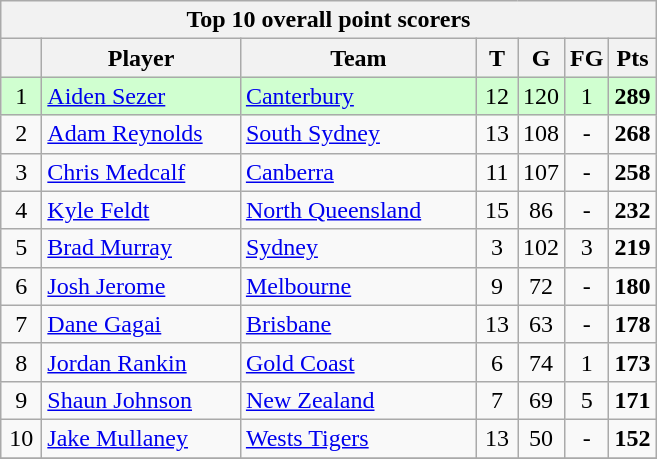<table class="wikitable" style="text-align:center;">
<tr>
<th colspan=7>Top 10 overall point scorers</th>
</tr>
<tr>
<th width=20 abbr="Position"></th>
<th width=125>Player</th>
<th width=150>Team</th>
<th width=20>T</th>
<th width=20>G</th>
<th width=20>FG</th>
<th width=20>Pts</th>
</tr>
<tr bgcolor="#d0ffd0">
<td>1</td>
<td style="text-align:left;"><a href='#'>Aiden Sezer</a></td>
<td style="text-align:left;"> <a href='#'>Canterbury</a></td>
<td>12</td>
<td>120</td>
<td>1</td>
<td><strong>289</strong></td>
</tr>
<tr>
<td>2</td>
<td style="text-align:left;"><a href='#'>Adam Reynolds</a></td>
<td style="text-align:left;"> <a href='#'>South Sydney</a></td>
<td>13</td>
<td>108</td>
<td>-</td>
<td><strong>268</strong></td>
</tr>
<tr>
<td>3</td>
<td style="text-align:left;"><a href='#'>Chris Medcalf</a></td>
<td style="text-align:left;"> <a href='#'>Canberra</a></td>
<td>11</td>
<td>107</td>
<td>-</td>
<td><strong>258</strong></td>
</tr>
<tr>
<td>4</td>
<td style="text-align:left;"><a href='#'>Kyle Feldt</a></td>
<td style="text-align:left;"> <a href='#'>North Queensland</a></td>
<td>15</td>
<td>86</td>
<td>-</td>
<td><strong>232</strong></td>
</tr>
<tr>
<td>5</td>
<td style="text-align:left;"><a href='#'>Brad Murray</a></td>
<td style="text-align:left;"> <a href='#'>Sydney</a></td>
<td>3</td>
<td>102</td>
<td>3</td>
<td><strong>219</strong></td>
</tr>
<tr>
<td>6</td>
<td style="text-align:left;"><a href='#'>Josh Jerome</a></td>
<td style="text-align:left;"> <a href='#'>Melbourne</a></td>
<td>9</td>
<td>72</td>
<td>-</td>
<td><strong>180</strong></td>
</tr>
<tr>
<td>7</td>
<td style="text-align:left;"><a href='#'>Dane Gagai</a></td>
<td style="text-align:left;"> <a href='#'>Brisbane</a></td>
<td>13</td>
<td>63</td>
<td>-</td>
<td><strong>178</strong></td>
</tr>
<tr>
<td>8</td>
<td style="text-align:left;"><a href='#'>Jordan Rankin</a></td>
<td style="text-align:left;"> <a href='#'>Gold Coast</a></td>
<td>6</td>
<td>74</td>
<td>1</td>
<td><strong>173</strong></td>
</tr>
<tr>
<td>9</td>
<td style="text-align:left;"><a href='#'>Shaun Johnson</a></td>
<td style="text-align:left;"> <a href='#'>New Zealand</a></td>
<td>7</td>
<td>69</td>
<td>5</td>
<td><strong>171</strong></td>
</tr>
<tr>
<td>10</td>
<td style="text-align:left;"><a href='#'>Jake Mullaney</a></td>
<td style="text-align:left;"> <a href='#'>Wests Tigers</a></td>
<td>13</td>
<td>50</td>
<td>-</td>
<td><strong>152</strong></td>
</tr>
<tr>
</tr>
</table>
